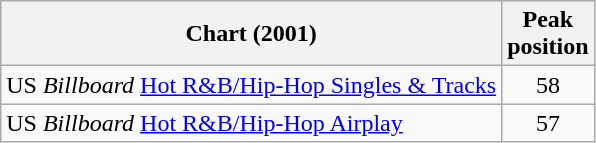<table class="wikitable">
<tr>
<th>Chart (2001)</th>
<th>Peak<br>position</th>
</tr>
<tr>
<td>US <em>Billboard</em> <a href='#'>Hot R&B/Hip-Hop Singles & Tracks</a></td>
<td align="center">58</td>
</tr>
<tr>
<td>US <em>Billboard</em> <a href='#'>Hot R&B/Hip-Hop Airplay</a></td>
<td align="center">57</td>
</tr>
</table>
